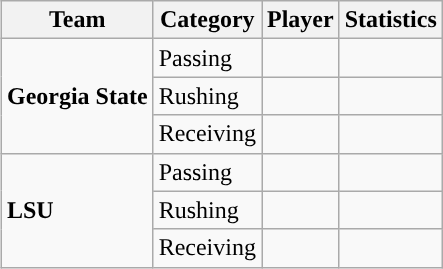<table class="wikitable" style="float: right;">
<tr>
<th>Team</th>
<th>Category</th>
<th>Player</th>
<th>Statistics</th>
</tr>
<tr>
<td rowspan=3><strong>Georgia State</strong></td>
<td>Passing</td>
<td></td>
<td></td>
</tr>
<tr>
<td>Rushing</td>
<td></td>
<td></td>
</tr>
<tr>
<td>Receiving</td>
<td></td>
<td></td>
</tr>
<tr>
<td rowspan=3><strong>LSU</strong></td>
<td>Passing</td>
<td></td>
<td></td>
</tr>
<tr>
<td>Rushing</td>
<td></td>
<td></td>
</tr>
<tr>
<td>Receiving</td>
<td></td>
<td></td>
</tr>
</table>
